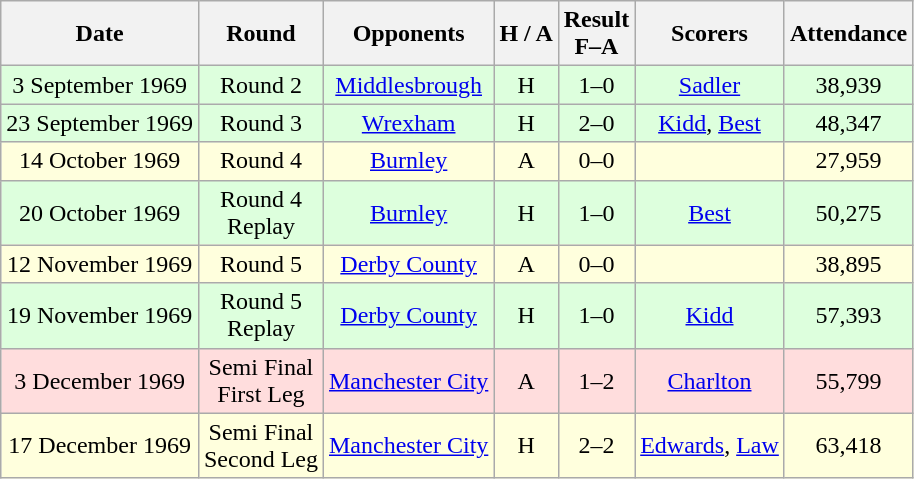<table class="wikitable" style="text-align:center">
<tr>
<th>Date</th>
<th>Round</th>
<th>Opponents</th>
<th>H / A</th>
<th>Result<br>F–A</th>
<th>Scorers</th>
<th>Attendance</th>
</tr>
<tr bgcolor="#ddffdd">
<td>3 September 1969</td>
<td>Round 2</td>
<td><a href='#'>Middlesbrough</a></td>
<td>H</td>
<td>1–0</td>
<td><a href='#'>Sadler</a></td>
<td>38,939</td>
</tr>
<tr bgcolor="#ddffdd">
<td>23 September 1969</td>
<td>Round 3</td>
<td><a href='#'>Wrexham</a></td>
<td>H</td>
<td>2–0</td>
<td><a href='#'>Kidd</a>, <a href='#'>Best</a></td>
<td>48,347</td>
</tr>
<tr bgcolor="#ffffdd">
<td>14 October 1969</td>
<td>Round 4</td>
<td><a href='#'>Burnley</a></td>
<td>A</td>
<td>0–0</td>
<td></td>
<td>27,959</td>
</tr>
<tr bgcolor="#ddffdd">
<td>20 October 1969</td>
<td>Round 4<br>Replay</td>
<td><a href='#'>Burnley</a></td>
<td>H</td>
<td>1–0</td>
<td><a href='#'>Best</a></td>
<td>50,275</td>
</tr>
<tr bgcolor="#ffffdd">
<td>12 November 1969</td>
<td>Round 5</td>
<td><a href='#'>Derby County</a></td>
<td>A</td>
<td>0–0</td>
<td></td>
<td>38,895</td>
</tr>
<tr bgcolor="#ddffdd">
<td>19 November 1969</td>
<td>Round 5<br>Replay</td>
<td><a href='#'>Derby County</a></td>
<td>H</td>
<td>1–0</td>
<td><a href='#'>Kidd</a></td>
<td>57,393</td>
</tr>
<tr bgcolor="#ffdddd">
<td>3 December 1969</td>
<td>Semi Final<br>First Leg</td>
<td><a href='#'>Manchester City</a></td>
<td>A</td>
<td>1–2</td>
<td><a href='#'>Charlton</a></td>
<td>55,799</td>
</tr>
<tr bgcolor="#ffffdd">
<td>17 December 1969</td>
<td>Semi Final<br>Second Leg</td>
<td><a href='#'>Manchester City</a></td>
<td>H</td>
<td>2–2</td>
<td><a href='#'>Edwards</a>, <a href='#'>Law</a></td>
<td>63,418</td>
</tr>
</table>
